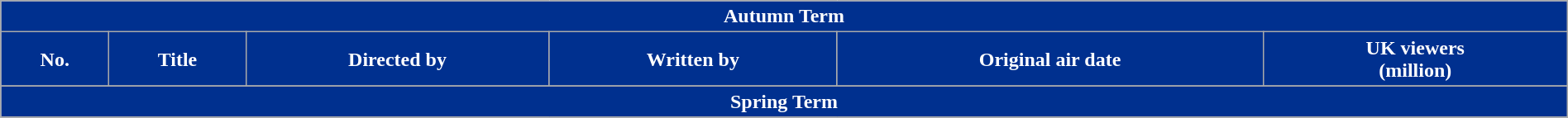<table class="wikitable plainrowheaders" width="100%">
<tr>
<th style="background-color: #00308F; color: #FFFFFF;" colspan="8">Autumn Term</th>
</tr>
<tr>
<th style="background-color: #00308F; color: #FFFFFF;">No.</th>
<th style="background-color: #00308F; color: #FFFFFF;">Title</th>
<th style="background-color: #00308F; color: #FFFFFF;">Directed by</th>
<th style="background-color: #00308F; color: #FFFFFF;">Written by</th>
<th style="background-color: #00308F; color: #FFFFFF;">Original air date</th>
<th style="background-color: #00308F; color: #FFFFFF;">UK viewers<br>(million)</th>
</tr>
<tr>
</tr>
<tr>
<th style="background-color: #00308F; color: #FFFFFF;" colspan="8">Spring Term</th>
</tr>
<tr>
</tr>
</table>
